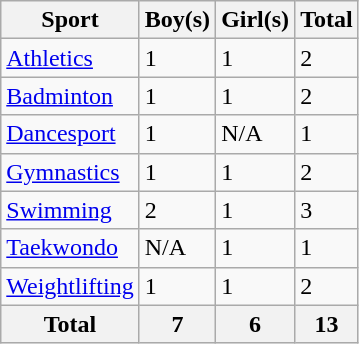<table class="wikitable sortable">
<tr>
<th>Sport</th>
<th>Boy(s)</th>
<th>Girl(s)</th>
<th>Total</th>
</tr>
<tr>
<td><a href='#'>Athletics</a></td>
<td>1</td>
<td>1</td>
<td>2</td>
</tr>
<tr>
<td><a href='#'>Badminton</a></td>
<td>1</td>
<td>1</td>
<td>2</td>
</tr>
<tr>
<td><a href='#'>Dancesport</a></td>
<td>1</td>
<td>N/A</td>
<td>1</td>
</tr>
<tr>
<td><a href='#'>Gymnastics</a></td>
<td>1</td>
<td>1</td>
<td>2</td>
</tr>
<tr>
<td><a href='#'>Swimming</a></td>
<td>2</td>
<td>1</td>
<td>3</td>
</tr>
<tr>
<td><a href='#'>Taekwondo</a></td>
<td>N/A</td>
<td>1</td>
<td>1</td>
</tr>
<tr>
<td><a href='#'>Weightlifting</a></td>
<td>1</td>
<td>1</td>
<td>2</td>
</tr>
<tr>
<th>Total</th>
<th>7</th>
<th>6</th>
<th>13</th>
</tr>
</table>
